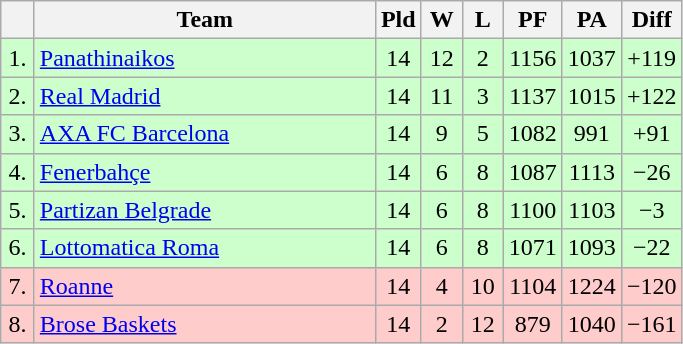<table class=wikitable style="text-align:center">
<tr>
<th width=15></th>
<th width=220>Team</th>
<th width=20>Pld</th>
<th width=20>W</th>
<th width=20>L</th>
<th width=20>PF</th>
<th width=20>PA</th>
<th width=30>Diff</th>
</tr>
<tr style="background: #ccffcc;">
<td>1.</td>
<td align=left> <a href='#'>Panathinaikos</a></td>
<td>14</td>
<td>12</td>
<td>2</td>
<td>1156</td>
<td>1037</td>
<td>+119</td>
</tr>
<tr style="background: #ccffcc;">
<td>2.</td>
<td align=left> <a href='#'>Real Madrid</a></td>
<td>14</td>
<td>11</td>
<td>3</td>
<td>1137</td>
<td>1015</td>
<td>+122</td>
</tr>
<tr style="background: #ccffcc;">
<td>3.</td>
<td align=left> <a href='#'>AXA FC Barcelona</a></td>
<td>14</td>
<td>9</td>
<td>5</td>
<td>1082</td>
<td>991</td>
<td>+91</td>
</tr>
<tr style="background: #ccffcc;">
<td>4.</td>
<td align=left> <a href='#'>Fenerbahçe</a></td>
<td>14</td>
<td>6</td>
<td>8</td>
<td>1087</td>
<td>1113</td>
<td>−26</td>
</tr>
<tr style="background: #ccffcc;">
<td>5.</td>
<td align=left> <a href='#'>Partizan Belgrade</a></td>
<td>14</td>
<td>6</td>
<td>8</td>
<td>1100</td>
<td>1103</td>
<td>−3</td>
</tr>
<tr style="background: #ccffcc;">
<td>6.</td>
<td align=left> <a href='#'>Lottomatica Roma</a></td>
<td>14</td>
<td>6</td>
<td>8</td>
<td>1071</td>
<td>1093</td>
<td>−22</td>
</tr>
<tr style="background: #ffcccc;">
<td>7.</td>
<td align=left> <a href='#'>Roanne</a></td>
<td>14</td>
<td>4</td>
<td>10</td>
<td>1104</td>
<td>1224</td>
<td>−120</td>
</tr>
<tr style="background: #ffcccc;">
<td>8.</td>
<td align=left> <a href='#'>Brose Baskets</a></td>
<td>14</td>
<td>2</td>
<td>12</td>
<td>879</td>
<td>1040</td>
<td>−161</td>
</tr>
</table>
